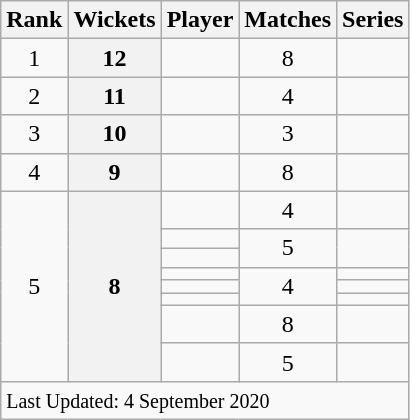<table class="wikitable plainrowheaders sortable">
<tr>
<th scope=col>Rank</th>
<th scope=col>Wickets</th>
<th scope=col>Player</th>
<th scope=col>Matches</th>
<th scope=col>Series</th>
</tr>
<tr>
<td align=center>1</td>
<th scope=row style=text-align:center;>12</th>
<td> </td>
<td align=center>8</td>
<td></td>
</tr>
<tr>
<td align=center>2</td>
<th scope=row style=text-align:center;>11</th>
<td> </td>
<td align=center>4</td>
<td></td>
</tr>
<tr>
<td align=center>3</td>
<th scope=row style=text-align:center;>10</th>
<td> </td>
<td align=center>3</td>
<td></td>
</tr>
<tr>
<td align=center>4</td>
<th scope=row style=text-align:center;>9</th>
<td> </td>
<td align=center>8</td>
<td></td>
</tr>
<tr>
<td align=center rowspan=8>5</td>
<th scope=row style=text-align:center; rowspan=8>8</th>
<td></td>
<td align=center>4</td>
<td></td>
</tr>
<tr>
<td></td>
<td align=center rowspan=2>5</td>
<td rowspan=2></td>
</tr>
<tr>
<td></td>
</tr>
<tr>
<td></td>
<td align=center rowspan=3>4</td>
<td></td>
</tr>
<tr>
<td></td>
<td></td>
</tr>
<tr>
<td> </td>
<td></td>
</tr>
<tr>
<td></td>
<td align=center>8</td>
<td></td>
</tr>
<tr>
<td> </td>
<td align=center>5</td>
<td></td>
</tr>
<tr class=sortbottom>
<td colspan=5><small>Last Updated: 4 September 2020</small></td>
</tr>
</table>
